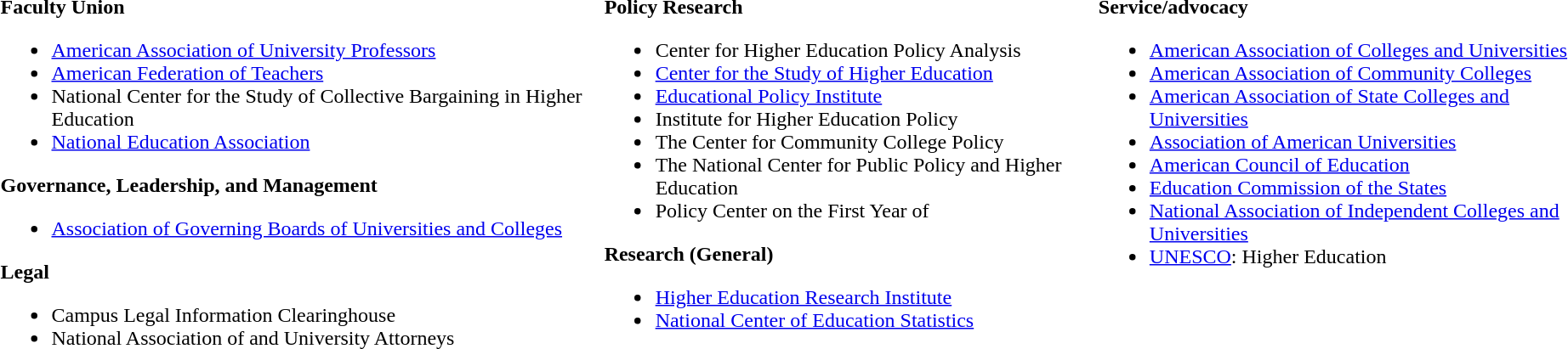<table>
<tr>
<td valign="top"><br><strong>Faculty Union</strong><ul><li><a href='#'>American Association of University Professors</a></li><li><a href='#'>American Federation of Teachers</a></li><li>National Center for the Study of Collective Bargaining in Higher Education</li><li><a href='#'>National Education Association</a></li></ul><strong>Governance, Leadership, and Management</strong><ul><li><a href='#'>Association of Governing Boards of Universities and Colleges</a></li></ul><strong>Legal</strong><ul><li>Campus Legal Information Clearinghouse</li><li>National Association of  and University Attorneys</li></ul></td>
<td valign="top"><br><strong>Policy Research</strong><ul><li>Center for Higher Education Policy Analysis</li><li><a href='#'>Center for the Study of Higher Education</a></li><li><a href='#'>Educational Policy Institute</a></li><li>Institute for Higher Education Policy</li><li>The Center for Community College Policy</li><li>The National Center for Public Policy and Higher Education</li><li>Policy Center on the First Year of </li></ul><strong>Research (General)</strong><ul><li><a href='#'>Higher Education Research Institute</a></li><li><a href='#'>National Center of Education Statistics</a></li></ul></td>
<td valign="top"><br><strong>Service/advocacy</strong><ul><li><a href='#'>American Association of Colleges and Universities</a></li><li><a href='#'>American Association of Community Colleges</a></li><li><a href='#'>American Association of State Colleges and Universities</a></li><li><a href='#'>Association of American Universities</a></li><li><a href='#'>American Council of Education</a></li><li><a href='#'>Education Commission of the States</a></li><li><a href='#'>National Association of Independent Colleges and Universities</a></li><li><a href='#'>UNESCO</a>: Higher Education</li></ul></td>
</tr>
</table>
